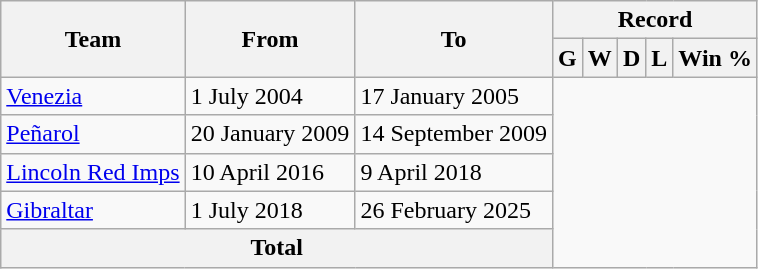<table class="wikitable" style="text-align: center">
<tr>
<th rowspan="2">Team</th>
<th rowspan="2">From</th>
<th rowspan="2">To</th>
<th colspan="5">Record</th>
</tr>
<tr>
<th>G</th>
<th>W</th>
<th>D</th>
<th>L</th>
<th>Win %</th>
</tr>
<tr>
<td align=left><a href='#'>Venezia</a></td>
<td align=left>1 July 2004</td>
<td align=left>17 January 2005<br></td>
</tr>
<tr>
<td align=left><a href='#'>Peñarol</a></td>
<td align=left>20 January 2009</td>
<td align=left>14 September 2009<br></td>
</tr>
<tr>
<td align=left><a href='#'>Lincoln Red Imps</a></td>
<td align=left>10 April 2016</td>
<td align=left>9 April 2018<br></td>
</tr>
<tr>
<td align=left><a href='#'>Gibraltar</a></td>
<td align=left>1 July 2018</td>
<td align=left>26 February 2025<br></td>
</tr>
<tr>
<th colspan="3">Total<br></th>
</tr>
</table>
